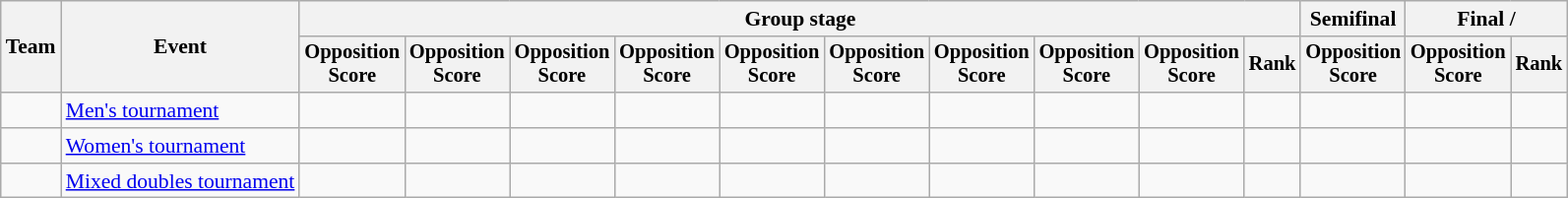<table class=wikitable style=font-size:90%;text-align:center>
<tr>
<th rowspan=2>Team</th>
<th rowspan=2>Event</th>
<th colspan=10>Group stage</th>
<th>Semifinal</th>
<th colspan=2>Final / </th>
</tr>
<tr style="font-size:95%">
<th>Opposition<br>Score</th>
<th>Opposition<br>Score</th>
<th>Opposition<br>Score</th>
<th>Opposition<br>Score</th>
<th>Opposition<br>Score</th>
<th>Opposition<br>Score</th>
<th>Opposition<br>Score</th>
<th>Opposition<br>Score</th>
<th>Opposition<br>Score</th>
<th>Rank</th>
<th>Opposition<br>Score</th>
<th>Opposition<br>Score</th>
<th>Rank</th>
</tr>
<tr>
<td align=left></td>
<td align=left><a href='#'>Men's tournament</a></td>
<td></td>
<td></td>
<td></td>
<td></td>
<td></td>
<td></td>
<td></td>
<td></td>
<td></td>
<td></td>
<td></td>
<td></td>
<td></td>
</tr>
<tr>
<td align=left></td>
<td align=left><a href='#'>Women's tournament</a></td>
<td></td>
<td></td>
<td></td>
<td></td>
<td></td>
<td></td>
<td></td>
<td></td>
<td></td>
<td></td>
<td></td>
<td></td>
<td></td>
</tr>
<tr>
<td align=left></td>
<td align=left><a href='#'>Mixed doubles tournament</a></td>
<td></td>
<td></td>
<td></td>
<td></td>
<td></td>
<td></td>
<td></td>
<td></td>
<td></td>
<td></td>
<td></td>
<td></td>
<td></td>
</tr>
</table>
